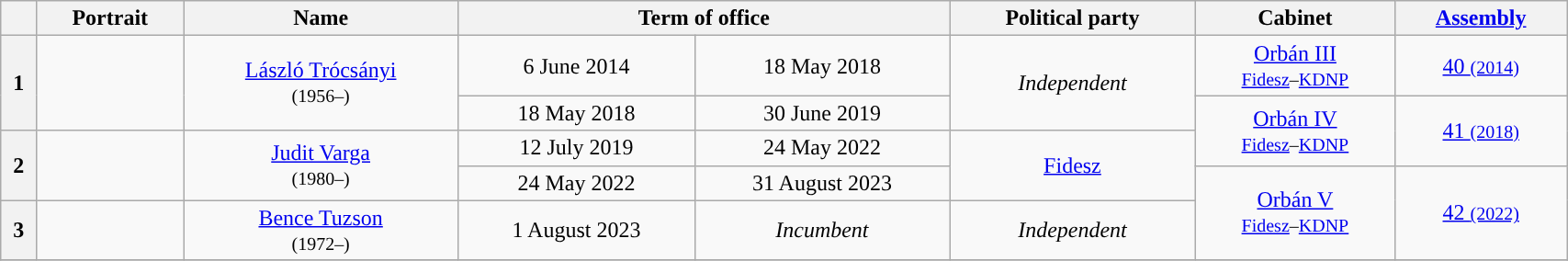<table class="wikitable" style="width:90%; text-align:center;">
<tr>
<th></th>
<th>Portrait</th>
<th>Name<br></th>
<th colspan=2>Term of office</th>
<th>Political party</th>
<th>Cabinet</th>
<th><a href='#'>Assembly</a><br></th>
</tr>
<tr>
<th rowspan="2" style="background:">1</th>
<td rowspan="2"></td>
<td rowspan="2"><a href='#'>László Trócsányi</a><br><small>(1956–)</small></td>
<td>6 June 2014</td>
<td>18 May 2018</td>
<td rowspan="2"><em>Independent</em></td>
<td><a href='#'>Orbán III</a><br><small><a href='#'>Fidesz</a>–<a href='#'>KDNP</a></small></td>
<td><a href='#'>40 <small>(2014)</small></a></td>
</tr>
<tr>
<td>18 May 2018</td>
<td>30 June 2019</td>
<td rowspan="2"><a href='#'>Orbán IV</a><br><small><a href='#'>Fidesz</a>–<a href='#'>KDNP</a></small></td>
<td rowspan="2"><a href='#'>41 <small>(2018)</small></a></td>
</tr>
<tr>
<th rowspan="2" style="background:">2</th>
<td rowspan="2"></td>
<td rowspan="2"><a href='#'>Judit Varga</a><br><small>(1980–)</small></td>
<td>12 July 2019</td>
<td>24 May 2022</td>
<td rowspan="2"><a href='#'>Fidesz</a></td>
</tr>
<tr>
<td>24 May 2022</td>
<td>31 August 2023</td>
<td rowspan="2"><a href='#'>Orbán V</a><br><small><a href='#'>Fidesz</a>–<a href='#'>KDNP</a></small></td>
<td rowspan="2"><a href='#'>42 <small>(2022)</small></a></td>
</tr>
<tr>
<th style="background:">3</th>
<td></td>
<td><a href='#'>Bence Tuzson</a><br><small>(1972–)</small></td>
<td>1 August 2023</td>
<td><em>Incumbent</em></td>
<td><em>Independent</em></td>
</tr>
<tr>
</tr>
</table>
